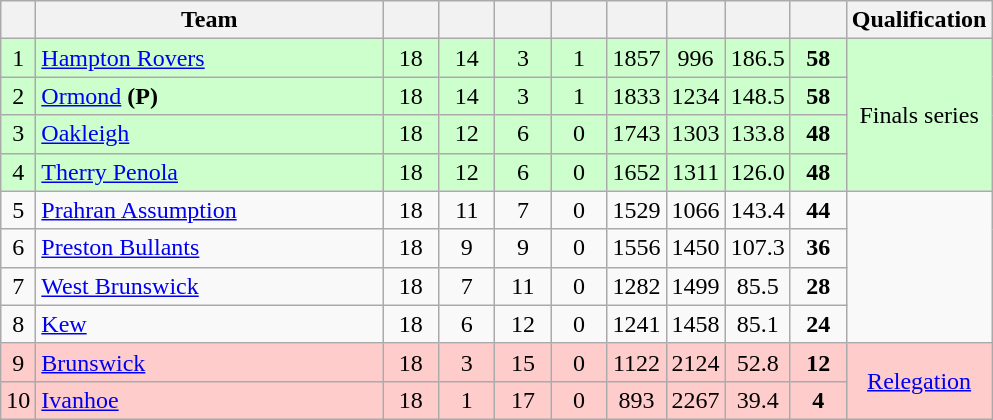<table class="wikitable" style="text-align:center; margin-bottom:0">
<tr>
<th style="width:10px"></th>
<th style="width:35%;">Team</th>
<th style="width:30px;"></th>
<th style="width:30px;"></th>
<th style="width:30px;"></th>
<th style="width:30px;"></th>
<th style="width:30px;"></th>
<th style="width:30px;"></th>
<th style="width:30px;"></th>
<th style="width:30px;"></th>
<th>Qualification</th>
</tr>
<tr style="background:#ccffcc;">
<td>1</td>
<td style="text-align:left;"><a href='#'>Hampton Rovers</a></td>
<td>18</td>
<td>14</td>
<td>3</td>
<td>1</td>
<td>1857</td>
<td>996</td>
<td>186.5</td>
<td><strong>58</strong></td>
<td rowspan=4>Finals series</td>
</tr>
<tr style="background:#ccffcc;">
<td>2</td>
<td style="text-align:left;"><a href='#'>Ormond</a> <strong>(P)</strong></td>
<td>18</td>
<td>14</td>
<td>3</td>
<td>1</td>
<td>1833</td>
<td>1234</td>
<td>148.5</td>
<td><strong>58</strong></td>
</tr>
<tr style="background:#ccffcc;">
<td>3</td>
<td style="text-align:left;"><a href='#'>Oakleigh</a></td>
<td>18</td>
<td>12</td>
<td>6</td>
<td>0</td>
<td>1743</td>
<td>1303</td>
<td>133.8</td>
<td><strong>48</strong></td>
</tr>
<tr style="background:#ccffcc;">
<td>4</td>
<td style="text-align:left;"><a href='#'>Therry Penola</a></td>
<td>18</td>
<td>12</td>
<td>6</td>
<td>0</td>
<td>1652</td>
<td>1311</td>
<td>126.0</td>
<td><strong>48</strong></td>
</tr>
<tr>
<td>5</td>
<td style="text-align:left;"><a href='#'>Prahran Assumption</a></td>
<td>18</td>
<td>11</td>
<td>7</td>
<td>0</td>
<td>1529</td>
<td>1066</td>
<td>143.4</td>
<td><strong>44</strong></td>
</tr>
<tr>
<td>6</td>
<td style="text-align:left;"><a href='#'>Preston Bullants</a></td>
<td>18</td>
<td>9</td>
<td>9</td>
<td>0</td>
<td>1556</td>
<td>1450</td>
<td>107.3</td>
<td><strong>36</strong></td>
</tr>
<tr>
<td>7</td>
<td style="text-align:left;"><a href='#'>West Brunswick</a></td>
<td>18</td>
<td>7</td>
<td>11</td>
<td>0</td>
<td>1282</td>
<td>1499</td>
<td>85.5</td>
<td><strong>28</strong></td>
</tr>
<tr>
<td>8</td>
<td style="text-align:left;"><a href='#'>Kew</a></td>
<td>18</td>
<td>6</td>
<td>12</td>
<td>0</td>
<td>1241</td>
<td>1458</td>
<td>85.1</td>
<td><strong>24</strong></td>
</tr>
<tr style="background:#FFCCCC;">
<td>9</td>
<td style="text-align:left;"><a href='#'>Brunswick</a></td>
<td>18</td>
<td>3</td>
<td>15</td>
<td>0</td>
<td>1122</td>
<td>2124</td>
<td>52.8</td>
<td><strong>12</strong></td>
<td rowspan=2><a href='#'>Relegation</a></td>
</tr>
<tr style="background:#FFCCCC;">
<td>10</td>
<td style="text-align:left;"><a href='#'>Ivanhoe</a></td>
<td>18</td>
<td>1</td>
<td>17</td>
<td>0</td>
<td>893</td>
<td>2267</td>
<td>39.4</td>
<td><strong>4</strong></td>
</tr>
</table>
